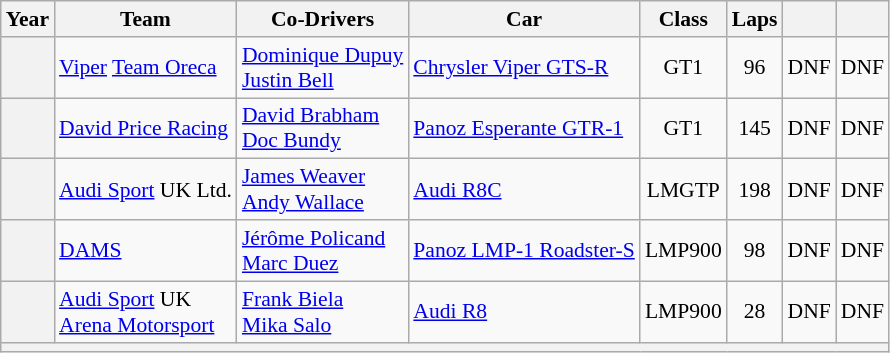<table class="wikitable" style="text-align:center; font-size:90%">
<tr>
<th>Year</th>
<th>Team</th>
<th>Co-Drivers</th>
<th>Car</th>
<th>Class</th>
<th>Laps</th>
<th></th>
<th></th>
</tr>
<tr>
<th></th>
<td align="left" nowrap> <a href='#'>Viper</a> <a href='#'>Team Oreca</a></td>
<td align="left" nowrap> <a href='#'>Dominique Dupuy</a><br> <a href='#'>Justin Bell</a></td>
<td align="left" nowrap><a href='#'>Chrysler Viper GTS-R</a></td>
<td>GT1</td>
<td>96</td>
<td>DNF</td>
<td>DNF</td>
</tr>
<tr>
<th></th>
<td align="left" nowrap> <a href='#'>David Price Racing</a></td>
<td align="left" nowrap> <a href='#'>David Brabham</a><br> <a href='#'>Doc Bundy</a></td>
<td align="left" nowrap><a href='#'>Panoz Esperante GTR-1</a></td>
<td>GT1</td>
<td>145</td>
<td>DNF</td>
<td>DNF</td>
</tr>
<tr>
<th></th>
<td align="left" nowrap> <a href='#'>Audi Sport</a> UK Ltd.</td>
<td align="left" nowrap> <a href='#'>James Weaver</a><br> <a href='#'>Andy Wallace</a></td>
<td align="left" nowrap><a href='#'>Audi R8C</a></td>
<td>LMGTP</td>
<td>198</td>
<td>DNF</td>
<td>DNF</td>
</tr>
<tr>
<th></th>
<td align="left" nowrap> <a href='#'>DAMS</a></td>
<td align="left" nowrap> <a href='#'>Jérôme Policand</a><br> <a href='#'>Marc Duez</a></td>
<td align="left" nowrap><a href='#'>Panoz LMP-1 Roadster-S</a></td>
<td>LMP900</td>
<td>98</td>
<td>DNF</td>
<td>DNF</td>
</tr>
<tr>
<th></th>
<td align="left" nowrap> <a href='#'>Audi Sport</a> UK<br> <a href='#'>Arena Motorsport</a></td>
<td align="left" nowrap> <a href='#'>Frank Biela</a><br> <a href='#'>Mika Salo</a></td>
<td align="left" nowrap><a href='#'>Audi R8</a></td>
<td>LMP900</td>
<td>28</td>
<td>DNF</td>
<td>DNF</td>
</tr>
<tr>
<th colspan="8"></th>
</tr>
</table>
